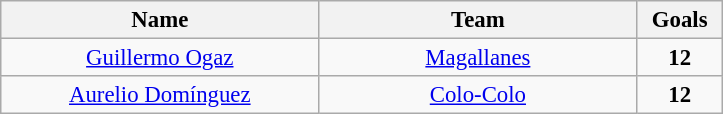<table class="wikitable" style="font-size:95%; text-align:center;">
<tr>
<th width="205">Name</th>
<th width="205">Team</th>
<th width="50">Goals</th>
</tr>
<tr>
<td> <a href='#'>Guillermo Ogaz</a></td>
<td><a href='#'>Magallanes</a></td>
<td><strong>12</strong></td>
</tr>
<tr>
<td> <a href='#'>Aurelio Domínguez</a></td>
<td><a href='#'>Colo-Colo</a></td>
<td><strong>12</strong></td>
</tr>
</table>
